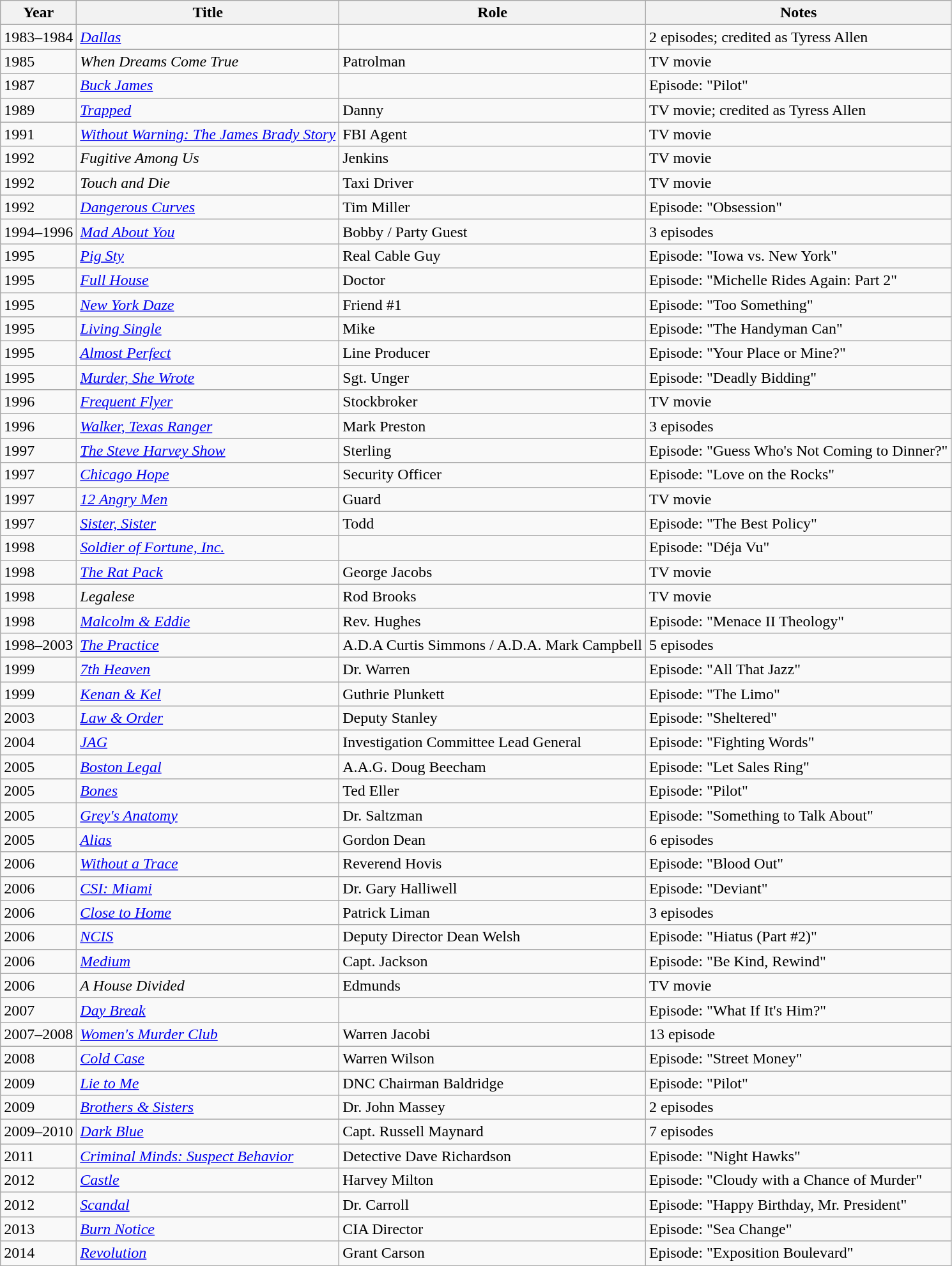<table class="wikitable sortable">
<tr>
<th>Year</th>
<th>Title</th>
<th>Role</th>
<th>Notes</th>
</tr>
<tr>
<td>1983–1984</td>
<td><em><a href='#'>Dallas</a></em></td>
<td></td>
<td>2 episodes; credited as Tyress Allen</td>
</tr>
<tr>
<td>1985</td>
<td><em>When Dreams Come True</em></td>
<td>Patrolman</td>
<td>TV movie</td>
</tr>
<tr>
<td>1987</td>
<td><em><a href='#'>Buck James</a></em></td>
<td></td>
<td>Episode: "Pilot"</td>
</tr>
<tr>
<td>1989</td>
<td><em><a href='#'>Trapped</a></em></td>
<td>Danny</td>
<td>TV movie; credited as Tyress Allen</td>
</tr>
<tr>
<td>1991</td>
<td><em><a href='#'>Without Warning: The James Brady Story</a></em></td>
<td>FBI Agent</td>
<td>TV movie</td>
</tr>
<tr>
<td>1992</td>
<td><em>Fugitive Among Us</em></td>
<td>Jenkins</td>
<td>TV movie</td>
</tr>
<tr>
<td>1992</td>
<td><em>Touch and Die</em></td>
<td>Taxi Driver</td>
<td>TV movie</td>
</tr>
<tr>
<td>1992</td>
<td><em><a href='#'>Dangerous Curves</a></em></td>
<td>Tim Miller</td>
<td>Episode: "Obsession"</td>
</tr>
<tr>
<td>1994–1996</td>
<td><em><a href='#'>Mad About You</a></em></td>
<td>Bobby / Party Guest</td>
<td>3 episodes</td>
</tr>
<tr>
<td>1995</td>
<td><em><a href='#'>Pig Sty</a></em></td>
<td>Real Cable Guy</td>
<td>Episode: "Iowa vs. New York"</td>
</tr>
<tr>
<td>1995</td>
<td><em><a href='#'>Full House</a></em></td>
<td>Doctor</td>
<td>Episode: "Michelle Rides Again: Part 2"</td>
</tr>
<tr>
<td>1995</td>
<td><em><a href='#'>New York Daze</a></em></td>
<td>Friend #1</td>
<td>Episode: "Too Something"</td>
</tr>
<tr>
<td>1995</td>
<td><em><a href='#'>Living Single</a></em></td>
<td>Mike</td>
<td>Episode: "The Handyman Can"</td>
</tr>
<tr>
<td>1995</td>
<td><em><a href='#'>Almost Perfect</a></em></td>
<td>Line Producer</td>
<td>Episode: "Your Place or Mine?"</td>
</tr>
<tr>
<td>1995</td>
<td><em><a href='#'>Murder, She Wrote</a></em></td>
<td>Sgt. Unger</td>
<td>Episode: "Deadly Bidding"</td>
</tr>
<tr>
<td>1996</td>
<td><em><a href='#'>Frequent Flyer</a></em></td>
<td>Stockbroker</td>
<td>TV movie</td>
</tr>
<tr>
<td>1996</td>
<td><em><a href='#'>Walker, Texas Ranger</a></em></td>
<td>Mark Preston</td>
<td>3 episodes</td>
</tr>
<tr>
<td>1997</td>
<td><em><a href='#'>The Steve Harvey Show</a></em></td>
<td>Sterling</td>
<td>Episode: "Guess Who's Not Coming to Dinner?"</td>
</tr>
<tr>
<td>1997</td>
<td><em><a href='#'>Chicago Hope</a></em></td>
<td>Security Officer</td>
<td>Episode: "Love on the Rocks"</td>
</tr>
<tr>
<td>1997</td>
<td><em><a href='#'>12 Angry Men</a></em></td>
<td>Guard</td>
<td>TV movie</td>
</tr>
<tr>
<td>1997</td>
<td><em><a href='#'>Sister, Sister</a></em></td>
<td>Todd</td>
<td>Episode: "The Best Policy"</td>
</tr>
<tr>
<td>1998</td>
<td><em><a href='#'>Soldier of Fortune, Inc.</a></em></td>
<td></td>
<td>Episode: "Déja Vu"</td>
</tr>
<tr>
<td>1998</td>
<td><em><a href='#'>The Rat Pack</a></em></td>
<td>George Jacobs</td>
<td>TV movie</td>
</tr>
<tr>
<td>1998</td>
<td><em>Legalese</em></td>
<td>Rod Brooks</td>
<td>TV movie</td>
</tr>
<tr>
<td>1998</td>
<td><em><a href='#'>Malcolm & Eddie</a></em></td>
<td>Rev. Hughes</td>
<td>Episode: "Menace II Theology"</td>
</tr>
<tr>
<td>1998–2003</td>
<td><em><a href='#'>The Practice</a></em></td>
<td>A.D.A Curtis Simmons / A.D.A. Mark Campbell</td>
<td>5 episodes</td>
</tr>
<tr>
<td>1999</td>
<td><em><a href='#'>7th Heaven</a></em></td>
<td>Dr. Warren</td>
<td>Episode: "All That Jazz"</td>
</tr>
<tr>
<td>1999</td>
<td><em><a href='#'>Kenan & Kel</a></em></td>
<td>Guthrie Plunkett</td>
<td>Episode: "The Limo"</td>
</tr>
<tr>
<td>2003</td>
<td><em><a href='#'>Law & Order</a></em></td>
<td>Deputy Stanley</td>
<td>Episode: "Sheltered"</td>
</tr>
<tr>
<td>2004</td>
<td><em><a href='#'>JAG</a></em></td>
<td>Investigation Committee Lead General</td>
<td>Episode: "Fighting Words"</td>
</tr>
<tr>
<td>2005</td>
<td><em><a href='#'>Boston Legal</a></em></td>
<td>A.A.G. Doug Beecham</td>
<td>Episode: "Let Sales Ring"</td>
</tr>
<tr>
<td>2005</td>
<td><em><a href='#'>Bones</a></em></td>
<td>Ted Eller</td>
<td>Episode: "Pilot"</td>
</tr>
<tr>
<td>2005</td>
<td><em><a href='#'>Grey's Anatomy</a></em></td>
<td>Dr. Saltzman</td>
<td>Episode: "Something to Talk About"</td>
</tr>
<tr>
<td>2005</td>
<td><em><a href='#'>Alias</a></em></td>
<td>Gordon Dean</td>
<td>6 episodes</td>
</tr>
<tr>
<td>2006</td>
<td><em><a href='#'>Without a Trace</a></em></td>
<td>Reverend Hovis</td>
<td>Episode: "Blood Out"</td>
</tr>
<tr>
<td>2006</td>
<td><em><a href='#'>CSI: Miami</a></em></td>
<td>Dr. Gary Halliwell</td>
<td>Episode: "Deviant"</td>
</tr>
<tr>
<td>2006</td>
<td><em><a href='#'>Close to Home</a></em></td>
<td>Patrick Liman</td>
<td>3 episodes</td>
</tr>
<tr>
<td>2006</td>
<td><em><a href='#'>NCIS</a></em></td>
<td>Deputy Director Dean Welsh</td>
<td>Episode: "Hiatus (Part #2)"</td>
</tr>
<tr>
<td>2006</td>
<td><em><a href='#'>Medium</a></em></td>
<td>Capt. Jackson</td>
<td>Episode: "Be Kind, Rewind"</td>
</tr>
<tr>
<td>2006</td>
<td><em>A House Divided</em></td>
<td>Edmunds</td>
<td>TV movie</td>
</tr>
<tr>
<td>2007</td>
<td><em><a href='#'>Day Break</a></em></td>
<td></td>
<td>Episode: "What If It's Him?"</td>
</tr>
<tr>
<td>2007–2008</td>
<td><em><a href='#'>Women's Murder Club</a></em></td>
<td>Warren Jacobi</td>
<td>13 episode</td>
</tr>
<tr>
<td>2008</td>
<td><em><a href='#'>Cold Case</a></em></td>
<td>Warren Wilson</td>
<td>Episode: "Street Money"</td>
</tr>
<tr>
<td>2009</td>
<td><em><a href='#'>Lie to Me</a></em></td>
<td>DNC Chairman Baldridge</td>
<td>Episode: "Pilot"</td>
</tr>
<tr>
<td>2009</td>
<td><em><a href='#'>Brothers & Sisters</a></em></td>
<td>Dr. John Massey</td>
<td>2 episodes</td>
</tr>
<tr>
<td>2009–2010</td>
<td><em><a href='#'>Dark Blue</a></em></td>
<td>Capt. Russell Maynard</td>
<td>7 episodes</td>
</tr>
<tr>
<td>2011</td>
<td><em><a href='#'>Criminal Minds: Suspect Behavior</a></em></td>
<td>Detective Dave Richardson</td>
<td>Episode: "Night Hawks"</td>
</tr>
<tr>
<td>2012</td>
<td><em><a href='#'>Castle</a></em></td>
<td>Harvey Milton</td>
<td>Episode: "Cloudy with a Chance of Murder"</td>
</tr>
<tr>
<td>2012</td>
<td><em><a href='#'>Scandal</a></em></td>
<td>Dr. Carroll</td>
<td>Episode: "Happy Birthday, Mr. President"</td>
</tr>
<tr>
<td>2013</td>
<td><em><a href='#'>Burn Notice</a></em></td>
<td>CIA Director</td>
<td>Episode: "Sea Change"</td>
</tr>
<tr>
<td>2014</td>
<td><em><a href='#'>Revolution</a></em></td>
<td>Grant Carson</td>
<td>Episode: "Exposition Boulevard"</td>
</tr>
</table>
